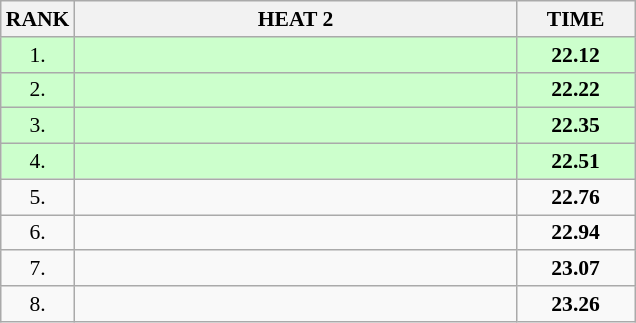<table class="wikitable" style="border-collapse: collapse; font-size: 90%;">
<tr>
<th>RANK</th>
<th style="width: 20em">HEAT 2</th>
<th style="width: 5em">TIME</th>
</tr>
<tr style="background:#ccffcc;">
<td align="center">1.</td>
<td></td>
<td align="center"><strong>22.12</strong></td>
</tr>
<tr style="background:#ccffcc;">
<td align="center">2.</td>
<td></td>
<td align="center"><strong>22.22</strong></td>
</tr>
<tr style="background:#ccffcc;">
<td align="center">3.</td>
<td></td>
<td align="center"><strong>22.35</strong></td>
</tr>
<tr style="background:#ccffcc;">
<td align="center">4.</td>
<td></td>
<td align="center"><strong>22.51</strong></td>
</tr>
<tr>
<td align="center">5.</td>
<td></td>
<td align="center"><strong>22.76</strong></td>
</tr>
<tr>
<td align="center">6.</td>
<td></td>
<td align="center"><strong>22.94</strong></td>
</tr>
<tr>
<td align="center">7.</td>
<td></td>
<td align="center"><strong>23.07</strong></td>
</tr>
<tr>
<td align="center">8.</td>
<td></td>
<td align="center"><strong>23.26</strong></td>
</tr>
</table>
